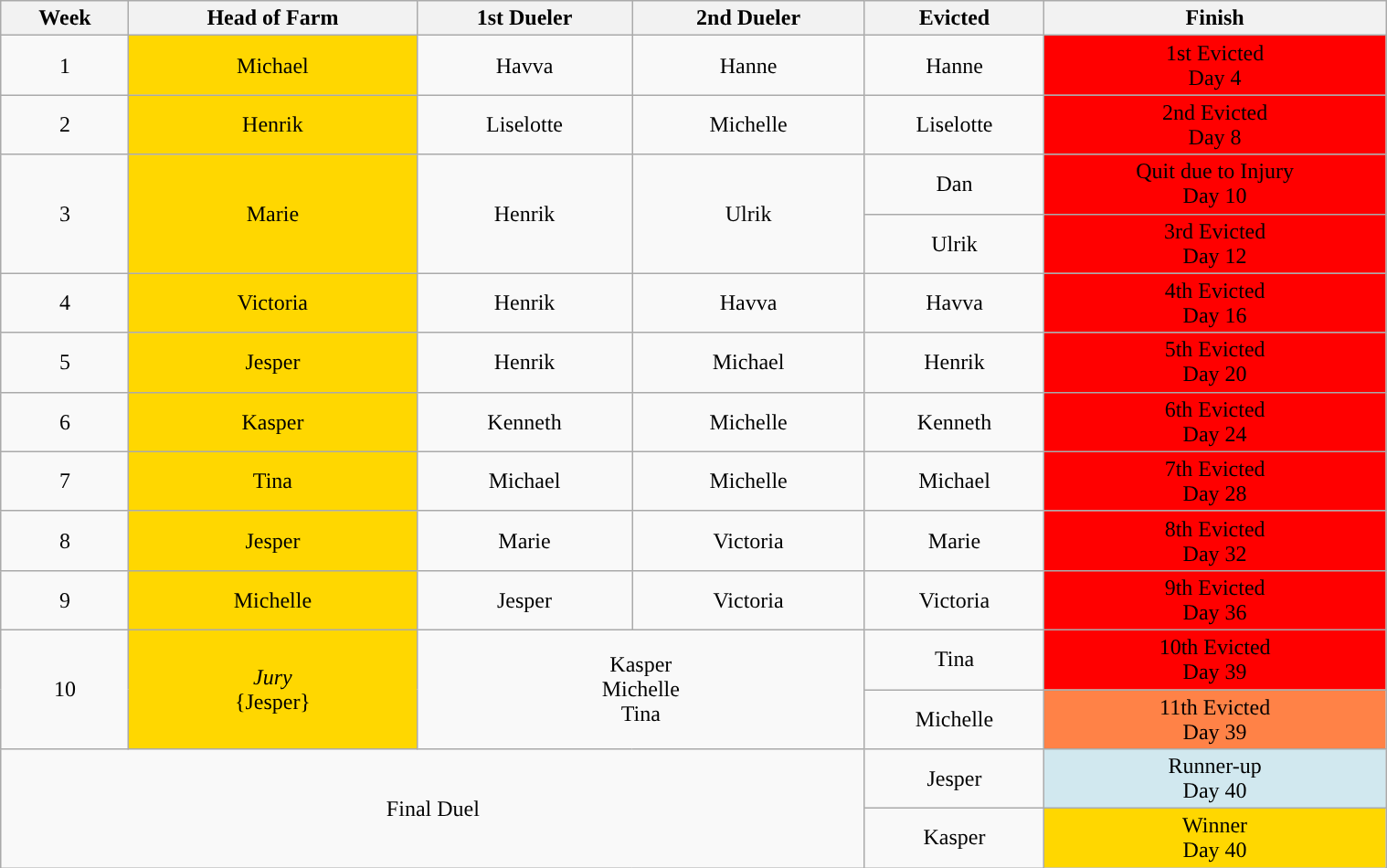<table class="wikitable" style="font-size:100%; text-align:center; width: 80%; margin-left: auto; margin-right: auto;">
<tr>
<th>Week</th>
<th>Head of Farm</th>
<th>1st Dueler</th>
<th>2nd Dueler</th>
<th>Evicted</th>
<th>Finish</th>
</tr>
<tr>
<td>1</td>
<td style="background:gold;">Michael</td>
<td>Havva</td>
<td>Hanne</td>
<td>Hanne</td>
<td style="background:#ff0000">1st Evicted<br>Day 4</td>
</tr>
<tr>
<td>2</td>
<td style="background:gold;">Henrik</td>
<td>Liselotte</td>
<td>Michelle</td>
<td>Liselotte</td>
<td style="background:#ff0000">2nd Evicted<br>Day 8</td>
</tr>
<tr>
<td rowspan="2">3</td>
<td rowspan="2" style="background:gold;">Marie</td>
<td rowspan="2">Henrik</td>
<td rowspan="2">Ulrik</td>
<td rowspan="1">Dan</td>
<td rowspan="1" style="background:#ff0000">Quit due to Injury<br>Day 10</td>
</tr>
<tr>
<td rowspan="1">Ulrik</td>
<td rowspan="1" style="background:#ff0000">3rd Evicted<br>Day 12</td>
</tr>
<tr>
<td>4</td>
<td style="background:gold;">Victoria</td>
<td>Henrik</td>
<td>Havva</td>
<td>Havva</td>
<td style="background:#ff0000">4th Evicted<br>Day 16</td>
</tr>
<tr>
<td>5</td>
<td style="background:gold;">Jesper</td>
<td>Henrik</td>
<td>Michael</td>
<td>Henrik</td>
<td style="background:#ff0000">5th Evicted<br>Day 20</td>
</tr>
<tr>
<td>6</td>
<td style="background:gold;">Kasper</td>
<td>Kenneth</td>
<td>Michelle</td>
<td>Kenneth</td>
<td style="background:#ff0000">6th Evicted<br>Day 24</td>
</tr>
<tr>
<td>7</td>
<td style="background:gold;">Tina</td>
<td>Michael</td>
<td>Michelle</td>
<td>Michael</td>
<td style="background:#ff0000">7th Evicted<br>Day 28</td>
</tr>
<tr>
<td>8</td>
<td style="background:gold;">Jesper</td>
<td>Marie</td>
<td>Victoria</td>
<td>Marie</td>
<td style="background:#ff0000">8th Evicted<br>Day 32</td>
</tr>
<tr>
<td>9</td>
<td style="background:gold;">Michelle</td>
<td>Jesper</td>
<td>Victoria</td>
<td>Victoria</td>
<td style="background:#ff0000">9th Evicted<br>Day 36</td>
</tr>
<tr>
<td rowspan="2">10</td>
<td rowspan="2" style="background:gold;"><em>Jury</em><br>{Jesper} </td>
<td colspan="2" rowspan="2">Kasper<br>Michelle<br>Tina</td>
<td>Tina</td>
<td style="background:#f00;">10th Evicted<br>Day 39</td>
</tr>
<tr>
<td>Michelle</td>
<td style="background:#FF8247;">11th Evicted<br>Day 39</td>
</tr>
<tr>
<td colspan="4" rowspan="2">Final Duel</td>
<td>Jesper</td>
<td style="background:#D1E8EF;">Runner-up<br>Day 40</td>
</tr>
<tr>
<td>Kasper</td>
<td style="background:gold;">Winner<br>Day 40</td>
</tr>
</table>
